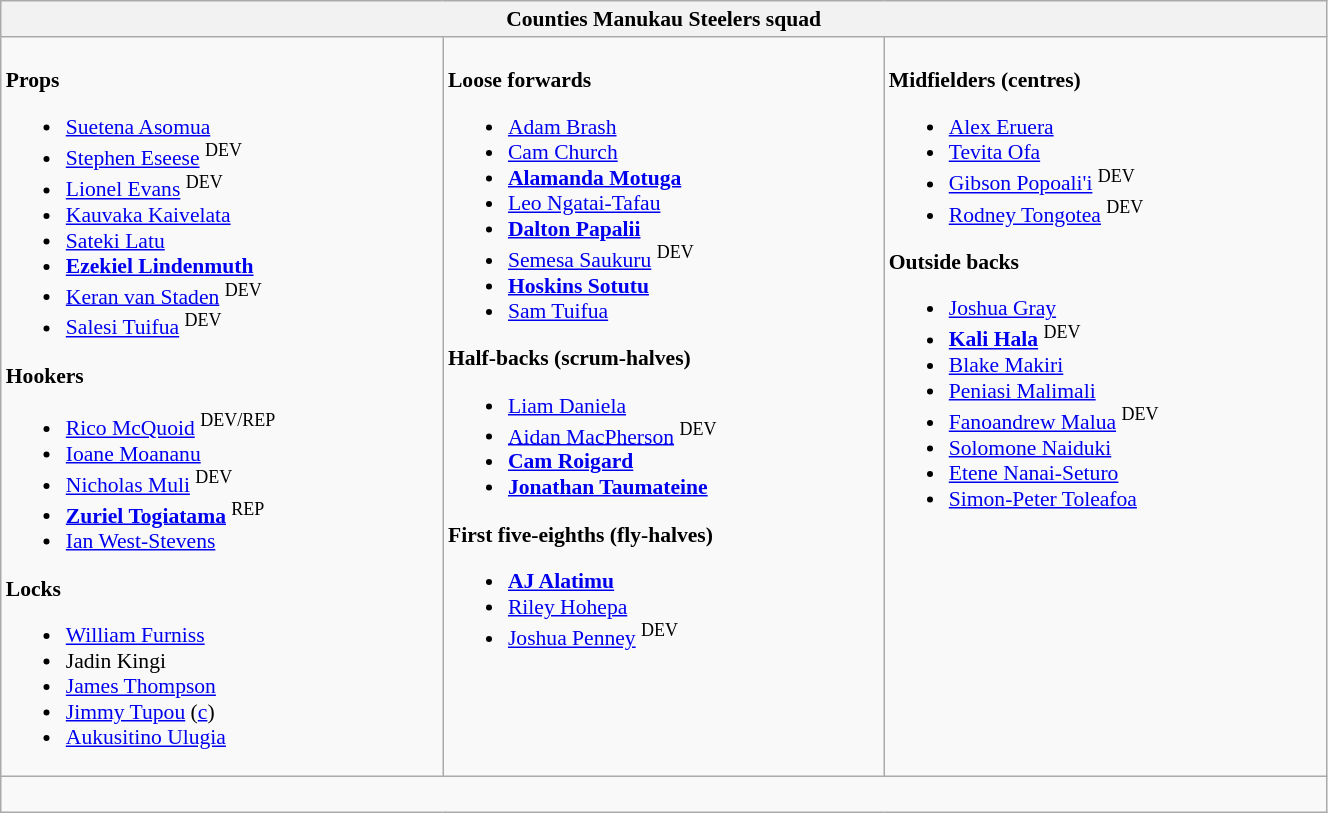<table class="wikitable" style="text-align:left; font-size:90%; width:70%">
<tr>
<th colspan="100%">Counties Manukau Steelers squad</th>
</tr>
<tr valign="top">
<td><br><strong>Props</strong><ul><li> <a href='#'>Suetena Asomua</a></li><li> <a href='#'>Stephen Eseese</a> <sup>DEV</sup></li><li> <a href='#'>Lionel Evans</a> <sup>DEV</sup></li><li> <a href='#'>Kauvaka Kaivelata</a></li><li> <a href='#'>Sateki Latu</a></li><li> <strong><a href='#'>Ezekiel Lindenmuth</a></strong></li><li> <a href='#'>Keran van Staden</a> <sup>DEV</sup></li><li> <a href='#'>Salesi Tuifua</a> <sup>DEV</sup></li></ul><strong>Hookers</strong><ul><li> <a href='#'>Rico McQuoid</a> <sup>DEV/REP</sup></li><li> <a href='#'>Ioane Moananu</a></li><li> <a href='#'>Nicholas Muli</a> <sup>DEV</sup></li><li> <strong><a href='#'>Zuriel Togiatama</a></strong> <sup>REP</sup> </li><li> <a href='#'>Ian West-Stevens</a></li></ul><strong>Locks</strong><ul><li> <a href='#'>William Furniss</a></li><li> Jadin Kingi</li><li> <a href='#'>James Thompson</a></li><li> <a href='#'>Jimmy Tupou</a> (<a href='#'>c</a>)</li><li> <a href='#'>Aukusitino Ulugia</a></li></ul></td>
<td><br><strong>Loose forwards</strong><ul><li> <a href='#'>Adam Brash</a></li><li> <a href='#'>Cam Church</a></li><li> <strong><a href='#'>Alamanda Motuga</a></strong></li><li> <a href='#'>Leo Ngatai-Tafau</a></li><li> <strong><a href='#'>Dalton Papalii</a></strong></li><li> <a href='#'>Semesa Saukuru</a> <sup>DEV</sup></li><li> <strong><a href='#'>Hoskins Sotutu</a></strong></li><li> <a href='#'>Sam Tuifua</a></li></ul><strong>Half-backs (scrum-halves)</strong><ul><li> <a href='#'>Liam Daniela</a></li><li> <a href='#'>Aidan MacPherson</a> <sup>DEV</sup></li><li> <strong><a href='#'>Cam Roigard</a></strong></li><li> <strong><a href='#'>Jonathan Taumateine</a></strong></li></ul><strong>First five-eighths (fly-halves)</strong><ul><li> <strong><a href='#'>AJ Alatimu</a></strong></li><li> <a href='#'>Riley Hohepa</a></li><li> <a href='#'>Joshua Penney</a> <sup>DEV</sup></li></ul></td>
<td><br><strong>Midfielders (centres)</strong><ul><li> <a href='#'>Alex Eruera</a></li><li> <a href='#'>Tevita Ofa</a></li><li> <a href='#'>Gibson Popoali'i</a> <sup>DEV</sup></li><li> <a href='#'>Rodney Tongotea</a> <sup>DEV</sup></li></ul><strong>Outside backs</strong><ul><li> <a href='#'>Joshua Gray</a></li><li> <strong><a href='#'>Kali Hala</a></strong> <sup>DEV</sup></li><li> <a href='#'>Blake Makiri</a></li><li> <a href='#'>Peniasi Malimali</a></li><li> <a href='#'>Fanoandrew Malua</a> <sup>DEV</sup></li><li> <a href='#'>Solomone Naiduki</a></li><li> <a href='#'>Etene Nanai-Seturo</a></li><li> <a href='#'>Simon-Peter Toleafoa</a></li></ul></td>
</tr>
<tr>
<td colspan="100%" style="text-align:center;"><br></td>
</tr>
</table>
